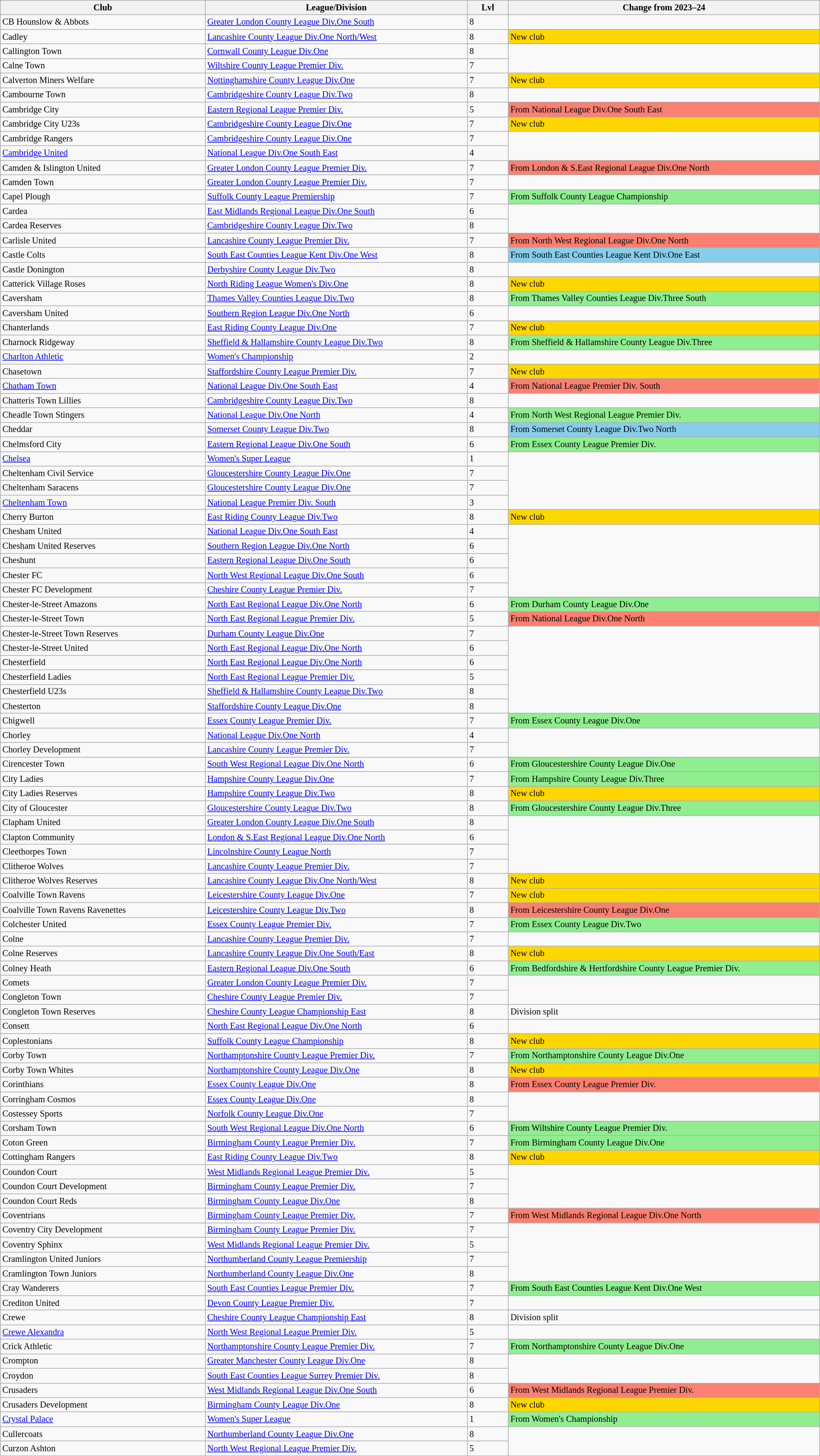<table class="wikitable sortable" width=100% style="font-size:85%">
<tr>
<th width=25%>Club</th>
<th width=32%>League/Division</th>
<th width=5%>Lvl</th>
<th width=38%>Change from 2023–24</th>
</tr>
<tr>
<td>CB Hounslow & Abbots</td>
<td><a href='#'>Greater London County League Div.One South</a></td>
<td>8</td>
</tr>
<tr>
<td>Cadley</td>
<td><a href='#'>Lancashire County League Div.One North/West</a></td>
<td>8</td>
<td style="background:gold">New club</td>
</tr>
<tr>
<td>Callington Town</td>
<td><a href='#'>Cornwall County League Div.One</a></td>
<td>8</td>
</tr>
<tr>
<td>Calne Town</td>
<td><a href='#'>Wiltshire County League Premier Div.</a></td>
<td>7</td>
</tr>
<tr>
<td>Calverton Miners Welfare</td>
<td><a href='#'>Nottinghamshire County League Div.One</a></td>
<td>7</td>
<td style="background:gold">New club</td>
</tr>
<tr>
<td>Cambourne Town</td>
<td><a href='#'>Cambridgeshire County League Div.Two</a></td>
<td>8</td>
</tr>
<tr>
<td>Cambridge City</td>
<td><a href='#'>Eastern Regional League Premier Div.</a></td>
<td>5</td>
<td style="background:salmon">From National League Div.One South East</td>
</tr>
<tr>
<td>Cambridge City U23s</td>
<td><a href='#'>Cambridgeshire County League Div.One</a></td>
<td>7</td>
<td style="background:gold">New club</td>
</tr>
<tr>
<td>Cambridge Rangers</td>
<td><a href='#'>Cambridgeshire County League Div.One</a></td>
<td>7</td>
</tr>
<tr>
<td><a href='#'>Cambridge United</a></td>
<td><a href='#'>National League Div.One South East</a></td>
<td>4</td>
</tr>
<tr>
<td>Camden & Islington United</td>
<td><a href='#'>Greater London County League Premier Div.</a></td>
<td>7</td>
<td style="background:salmon">From London & S.East Regional League Div.One North</td>
</tr>
<tr>
<td>Camden Town</td>
<td><a href='#'>Greater London County League Premier Div.</a></td>
<td>7</td>
</tr>
<tr>
<td>Capel Plough</td>
<td><a href='#'>Suffolk County League Premiership</a></td>
<td>7</td>
<td style="background:lightgreen">From Suffolk County League Championship</td>
</tr>
<tr>
<td>Cardea</td>
<td><a href='#'>East Midlands Regional League Div.One South</a></td>
<td>6</td>
</tr>
<tr>
<td>Cardea Reserves</td>
<td><a href='#'>Cambridgeshire County League Div.Two</a></td>
<td>8</td>
</tr>
<tr>
<td>Carlisle United</td>
<td><a href='#'>Lancashire County League Premier Div.</a></td>
<td>7</td>
<td style="background:salmon">From North West Regional League Div.One North</td>
</tr>
<tr>
<td>Castle Colts</td>
<td><a href='#'>South East Counties League Kent Div.One West</a></td>
<td>8</td>
<td style="background:skyblue">From South East Counties League Kent Div.One East</td>
</tr>
<tr>
<td>Castle Donington</td>
<td><a href='#'>Derbyshire County League Div.Two</a></td>
<td>8</td>
</tr>
<tr>
<td>Catterick Village Roses</td>
<td><a href='#'>North Riding League Women's Div.One</a></td>
<td>8</td>
<td style="background:gold">New club</td>
</tr>
<tr>
<td>Caversham</td>
<td><a href='#'>Thames Valley Counties League Div.Two</a></td>
<td>8</td>
<td style="background:lightgreen">From Thames Valley Counties League Div.Three South</td>
</tr>
<tr>
<td>Caversham United</td>
<td><a href='#'>Southern Region League Div.One North</a></td>
<td>6</td>
</tr>
<tr>
<td>Chanterlands</td>
<td><a href='#'>East Riding County League Div.One</a></td>
<td>7</td>
<td style="background:gold">New club</td>
</tr>
<tr>
<td>Charnock Ridgeway</td>
<td><a href='#'>Sheffield & Hallamshire County League Div.Two</a></td>
<td>8</td>
<td style="background:lightgreen">From Sheffield & Hallamshire County League Div.Three</td>
</tr>
<tr>
<td><a href='#'>Charlton Athletic</a></td>
<td><a href='#'>Women's Championship</a></td>
<td>2</td>
</tr>
<tr>
<td>Chasetown</td>
<td><a href='#'>Staffordshire County League Premier Div.</a></td>
<td>7</td>
<td style="background:gold">New club</td>
</tr>
<tr>
<td><a href='#'>Chatham Town</a></td>
<td><a href='#'>National League Div.One South East</a></td>
<td>4</td>
<td style="background:salmon">From National League Premier Div. South</td>
</tr>
<tr>
<td>Chatteris Town Lillies</td>
<td><a href='#'>Cambridgeshire County League Div.Two</a></td>
<td>8</td>
</tr>
<tr>
<td>Cheadle Town Stingers</td>
<td><a href='#'>National League Div.One North</a></td>
<td>4</td>
<td style="background:lightgreen">From North West Regional League Premier Div.</td>
</tr>
<tr>
<td>Cheddar</td>
<td><a href='#'>Somerset County League Div.Two</a></td>
<td>8</td>
<td style="background:skyblue">From Somerset County League Div.Two North</td>
</tr>
<tr>
<td>Chelmsford City</td>
<td><a href='#'>Eastern Regional League Div.One South</a></td>
<td>6</td>
<td style="background:lightgreen">From Essex County League Premier Div.</td>
</tr>
<tr>
<td><a href='#'>Chelsea</a></td>
<td><a href='#'>Women's Super League</a></td>
<td>1</td>
</tr>
<tr>
<td>Cheltenham Civil Service</td>
<td><a href='#'>Gloucestershire County League Div.One</a></td>
<td>7</td>
</tr>
<tr>
<td>Cheltenham Saracens</td>
<td><a href='#'>Gloucestershire County League Div.One</a></td>
<td>7</td>
</tr>
<tr>
<td><a href='#'>Cheltenham Town</a></td>
<td><a href='#'>National League Premier Div. South</a></td>
<td>3</td>
</tr>
<tr>
<td>Cherry Burton</td>
<td><a href='#'>East Riding County League Div.Two</a></td>
<td>8</td>
<td style="background:gold">New club</td>
</tr>
<tr>
<td>Chesham United</td>
<td><a href='#'>National League Div.One South East</a></td>
<td>4</td>
</tr>
<tr>
<td>Chesham United Reserves</td>
<td><a href='#'>Southern Region League Div.One North</a></td>
<td>6</td>
</tr>
<tr>
<td>Cheshunt</td>
<td><a href='#'>Eastern Regional League Div.One South</a></td>
<td>6</td>
</tr>
<tr>
<td>Chester FC</td>
<td><a href='#'>North West Regional League Div.One South</a></td>
<td>6</td>
</tr>
<tr>
<td>Chester FC Development</td>
<td><a href='#'>Cheshire County League Premier Div.</a></td>
<td>7</td>
</tr>
<tr>
<td>Chester-le-Street Amazons</td>
<td><a href='#'>North East Regional League Div.One North</a></td>
<td>6</td>
<td style="background:lightgreen">From Durham County League Div.One</td>
</tr>
<tr>
<td>Chester-le-Street Town</td>
<td><a href='#'>North East Regional League Premier Div.</a></td>
<td>5</td>
<td style="background:salmon">From National League Div.One North</td>
</tr>
<tr>
<td>Chester-le-Street Town Reserves</td>
<td><a href='#'>Durham County League Div.One</a></td>
<td>7</td>
</tr>
<tr>
<td>Chester-le-Street United</td>
<td><a href='#'>North East Regional League Div.One North</a></td>
<td>6</td>
</tr>
<tr>
<td>Chesterfield</td>
<td><a href='#'>North East Regional League Div.One North</a></td>
<td>6</td>
</tr>
<tr>
<td>Chesterfield Ladies</td>
<td><a href='#'>North East Regional League Premier Div.</a></td>
<td>5</td>
</tr>
<tr>
<td>Chesterfield U23s</td>
<td><a href='#'>Sheffield & Hallamshire County League Div.Two</a></td>
<td>8</td>
</tr>
<tr>
<td>Chesterton</td>
<td><a href='#'>Staffordshire County League Div.One</a></td>
<td>8</td>
</tr>
<tr>
<td>Chigwell</td>
<td><a href='#'>Essex County League Premier Div.</a></td>
<td>7</td>
<td style="background:lightgreen">From Essex County League Div.One</td>
</tr>
<tr>
<td>Chorley</td>
<td><a href='#'>National League Div.One North</a></td>
<td>4</td>
</tr>
<tr>
<td>Chorley Development</td>
<td><a href='#'>Lancashire County League Premier Div.</a></td>
<td>7</td>
</tr>
<tr>
<td>Cirencester Town</td>
<td><a href='#'>South West Regional League Div.One North</a></td>
<td>6</td>
<td style="background:lightgreen">From Gloucestershire County League Div.One</td>
</tr>
<tr>
<td>City Ladies</td>
<td><a href='#'>Hampshire County League Div.One</a></td>
<td>7</td>
<td style="background:lightgreen">From Hampshire County League Div.Three</td>
</tr>
<tr>
<td>City Ladies Reserves</td>
<td><a href='#'>Hampshire County League Div.Two</a></td>
<td>8</td>
<td style="background:gold">New club</td>
</tr>
<tr>
<td>City of Gloucester</td>
<td><a href='#'>Gloucestershire County League Div.Two</a></td>
<td>8</td>
<td style="background:lightgreen">From Gloucestershire County League Div.Three</td>
</tr>
<tr>
<td>Clapham United</td>
<td><a href='#'>Greater London County League Div.One South</a></td>
<td>8</td>
</tr>
<tr>
<td>Clapton Community</td>
<td><a href='#'>London & S.East Regional League Div.One North</a></td>
<td>6</td>
</tr>
<tr>
<td>Cleethorpes Town</td>
<td><a href='#'>Lincolnshire County League North</a></td>
<td>7</td>
</tr>
<tr>
<td>Clitheroe Wolves</td>
<td><a href='#'>Lancashire County League Premier Div.</a></td>
<td>7</td>
</tr>
<tr>
<td>Clitheroe Wolves Reserves</td>
<td><a href='#'>Lancashire County League Div.One North/West</a></td>
<td>8</td>
<td style="background:gold">New club</td>
</tr>
<tr>
<td>Coalville Town Ravens</td>
<td><a href='#'>Leicestershire County League Div.One</a></td>
<td>7</td>
<td style="background:gold">New club</td>
</tr>
<tr>
<td>Coalville Town Ravens Ravenettes</td>
<td><a href='#'>Leicestershire County League Div.Two</a></td>
<td>8</td>
<td style="background:salmon">From Leicestershire County League Div.One</td>
</tr>
<tr>
<td>Colchester United</td>
<td><a href='#'>Essex County League Premier Div.</a></td>
<td>7</td>
<td style="background:lightgreen">From Essex County League Div.Two</td>
</tr>
<tr>
<td>Colne</td>
<td><a href='#'>Lancashire County League Premier Div.</a></td>
<td>7</td>
</tr>
<tr>
<td>Colne Reserves</td>
<td><a href='#'>Lancashire County League Div.One South/East</a></td>
<td>8</td>
<td style="background:gold">New club</td>
</tr>
<tr>
<td>Colney Heath</td>
<td><a href='#'>Eastern Regional League Div.One South</a></td>
<td>6</td>
<td style="background:lightgreen">From Bedfordshire & Hertfordshire County League Premier Div.</td>
</tr>
<tr>
<td>Comets</td>
<td><a href='#'>Greater London County League Premier Div.</a></td>
<td>7</td>
</tr>
<tr>
<td>Congleton Town</td>
<td><a href='#'>Cheshire County League Premier Div.</a></td>
<td>7</td>
</tr>
<tr>
<td>Congleton Town Reserves</td>
<td><a href='#'>Cheshire County League Championship East</a></td>
<td>8</td>
<td>Division split</td>
</tr>
<tr>
<td>Consett</td>
<td><a href='#'>North East Regional League Div.One North</a></td>
<td>6</td>
</tr>
<tr>
<td>Coplestonians</td>
<td><a href='#'>Suffolk County League Championship</a></td>
<td>8</td>
<td style="background:gold">New club</td>
</tr>
<tr>
<td>Corby Town</td>
<td><a href='#'>Northamptonshire County League Premier Div.</a></td>
<td>7</td>
<td style="background:lightgreen">From Northamptonshire County League Div.One</td>
</tr>
<tr>
<td>Corby Town Whites</td>
<td><a href='#'>Northamptonshire County League Div.One</a></td>
<td>8</td>
<td style="background:gold">New club</td>
</tr>
<tr>
<td>Corinthians</td>
<td><a href='#'>Essex County League Div.One</a></td>
<td>8</td>
<td style="background:salmon">From Essex County League Premier Div.</td>
</tr>
<tr>
<td>Corringham Cosmos</td>
<td><a href='#'>Essex County League Div.One</a></td>
<td>8</td>
</tr>
<tr>
<td>Costessey Sports</td>
<td><a href='#'>Norfolk County League Div.One</a></td>
<td>7</td>
</tr>
<tr>
<td>Corsham Town</td>
<td><a href='#'>South West Regional League Div.One North</a></td>
<td>6</td>
<td style="background:lightgreen">From Wiltshire County League Premier Div.</td>
</tr>
<tr>
<td>Coton Green</td>
<td><a href='#'>Birmingham County League Premier Div.</a></td>
<td>7</td>
<td style="background:lightgreen">From Birmingham County League Div.One</td>
</tr>
<tr>
<td>Cottingham Rangers</td>
<td><a href='#'>East Riding County League Div.Two</a></td>
<td>8</td>
<td style="background:gold">New club</td>
</tr>
<tr>
<td>Coundon Court</td>
<td><a href='#'>West Midlands Regional League Premier Div.</a></td>
<td>5</td>
</tr>
<tr>
<td>Coundon Court Development</td>
<td><a href='#'>Birmingham County League Premier Div.</a></td>
<td>7</td>
</tr>
<tr>
<td>Coundon Court Reds</td>
<td><a href='#'>Birmingham County League Div.One</a></td>
<td>8</td>
</tr>
<tr>
<td>Coventrians</td>
<td><a href='#'>Birmingham County League Premier Div.</a></td>
<td>7</td>
<td style="background:salmon">From West Midlands Regional League Div.One North</td>
</tr>
<tr>
<td>Coventry City Development</td>
<td><a href='#'>Birmingham County League Premier Div.</a></td>
<td>7</td>
</tr>
<tr>
<td>Coventry Sphinx</td>
<td><a href='#'>West Midlands Regional League Premier Div.</a></td>
<td>5</td>
</tr>
<tr>
<td>Cramlington United Juniors</td>
<td><a href='#'>Northumberland County League Premiership</a></td>
<td>7</td>
</tr>
<tr>
<td>Cramlington Town Juniors</td>
<td><a href='#'>Northumberland County League Div.One</a></td>
<td>8</td>
</tr>
<tr>
<td>Cray Wanderers</td>
<td><a href='#'>South East Counties League Premier Div.</a></td>
<td>7</td>
<td style="background:lightgreen">From South East Counties League Kent Div.One West</td>
</tr>
<tr>
<td>Crediton United</td>
<td><a href='#'>Devon County League Premier Div.</a></td>
<td>7</td>
</tr>
<tr>
<td>Crewe</td>
<td><a href='#'>Cheshire County League Championship East</a></td>
<td>8</td>
<td>Division split</td>
</tr>
<tr>
<td><a href='#'>Crewe Alexandra</a></td>
<td><a href='#'>North West Regional League Premier Div.</a></td>
<td>5</td>
</tr>
<tr>
<td>Crick Athletic</td>
<td><a href='#'>Northamptonshire County League Premier Div.</a></td>
<td>7</td>
<td style="background:lightgreen">From Northamptonshire County League Div.One</td>
</tr>
<tr>
<td>Crompton</td>
<td><a href='#'>Greater Manchester County League Div.One</a></td>
<td>8</td>
</tr>
<tr>
<td>Croydon</td>
<td><a href='#'>South East Counties League Surrey Premier Div.</a></td>
<td>8</td>
</tr>
<tr>
<td>Crusaders</td>
<td><a href='#'>West Midlands Regional League Div.One South</a></td>
<td>6</td>
<td style="background:salmon">From West Midlands Regional League Premier Div.</td>
</tr>
<tr>
<td>Crusaders Development</td>
<td><a href='#'>Birmingham County League Div.One</a></td>
<td>8</td>
<td style="background:gold">New club</td>
</tr>
<tr>
<td><a href='#'>Crystal Palace</a></td>
<td><a href='#'>Women's Super League</a></td>
<td>1</td>
<td style="background:lightgreen">From Women's Championship</td>
</tr>
<tr>
<td>Cullercoats</td>
<td><a href='#'>Northumberland County League Div.One</a></td>
<td>8</td>
</tr>
<tr>
<td>Curzon Ashton</td>
<td><a href='#'>North West Regional League Premier Div.</a></td>
<td>5</td>
</tr>
<tr>
</tr>
</table>
